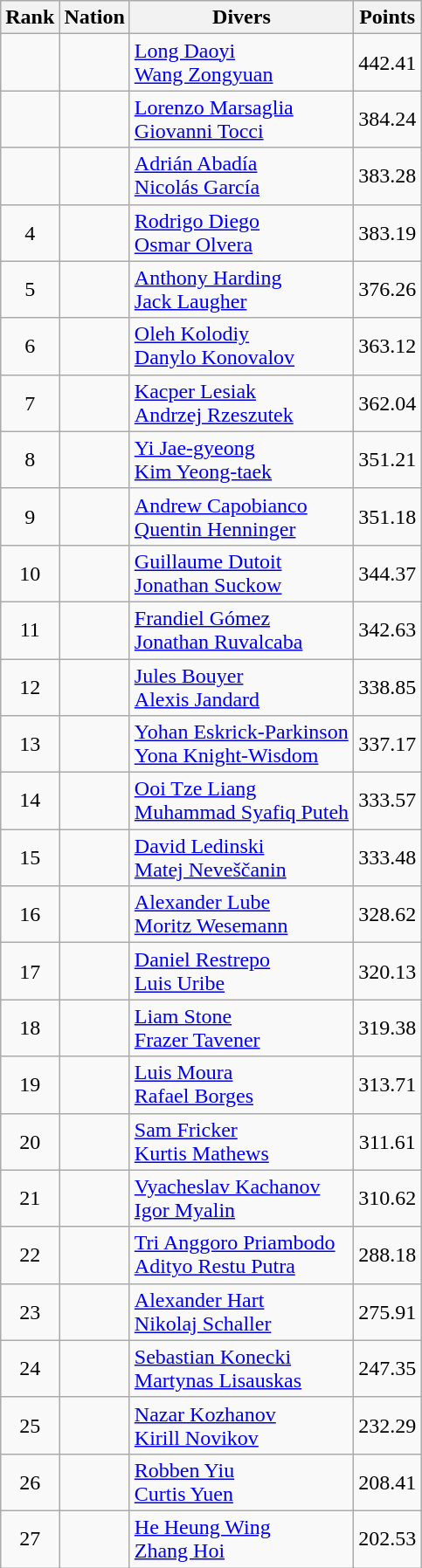<table class="wikitable sortable" style="text-align:center">
<tr>
<th>Rank</th>
<th>Nation</th>
<th>Divers</th>
<th>Points</th>
</tr>
<tr>
<td></td>
<td align=left></td>
<td align=left><a href='#'>Long Daoyi</a><br><a href='#'>Wang Zongyuan</a></td>
<td>442.41</td>
</tr>
<tr>
<td></td>
<td align=left></td>
<td align=left><a href='#'>Lorenzo Marsaglia</a><br><a href='#'>Giovanni Tocci</a></td>
<td>384.24</td>
</tr>
<tr>
<td></td>
<td align=left></td>
<td align=left><a href='#'>Adrián Abadía</a><br><a href='#'>Nicolás García</a></td>
<td>383.28</td>
</tr>
<tr>
<td>4</td>
<td align=left></td>
<td align=left><a href='#'>Rodrigo Diego</a><br><a href='#'>Osmar Olvera</a></td>
<td>383.19</td>
</tr>
<tr>
<td>5</td>
<td align=left></td>
<td align=left><a href='#'>Anthony Harding</a><br><a href='#'>Jack Laugher</a></td>
<td>376.26</td>
</tr>
<tr>
<td>6</td>
<td align=left></td>
<td align=left><a href='#'>Oleh Kolodiy</a><br><a href='#'>Danylo Konovalov</a></td>
<td>363.12</td>
</tr>
<tr>
<td>7</td>
<td align=left></td>
<td align=left><a href='#'>Kacper Lesiak</a><br><a href='#'>Andrzej Rzeszutek</a></td>
<td>362.04</td>
</tr>
<tr>
<td>8</td>
<td align=left></td>
<td align=left><a href='#'>Yi Jae-gyeong</a><br><a href='#'>Kim Yeong-taek</a></td>
<td>351.21</td>
</tr>
<tr>
<td>9</td>
<td align=left></td>
<td align=left><a href='#'>Andrew Capobianco</a><br><a href='#'>Quentin Henninger</a></td>
<td>351.18</td>
</tr>
<tr>
<td>10</td>
<td align=left></td>
<td align=left><a href='#'>Guillaume Dutoit</a><br><a href='#'>Jonathan Suckow</a></td>
<td>344.37</td>
</tr>
<tr>
<td>11</td>
<td align=left></td>
<td align=left><a href='#'>Frandiel Gómez</a><br><a href='#'>Jonathan Ruvalcaba</a></td>
<td>342.63</td>
</tr>
<tr>
<td>12</td>
<td align=left></td>
<td align=left><a href='#'>Jules Bouyer</a><br><a href='#'>Alexis Jandard</a></td>
<td>338.85</td>
</tr>
<tr>
<td>13</td>
<td align=left></td>
<td align=left><a href='#'>Yohan Eskrick-Parkinson</a><br><a href='#'>Yona Knight-Wisdom</a></td>
<td>337.17</td>
</tr>
<tr>
<td>14</td>
<td align=left></td>
<td align=left><a href='#'>Ooi Tze Liang</a><br><a href='#'>Muhammad Syafiq Puteh</a></td>
<td>333.57</td>
</tr>
<tr>
<td>15</td>
<td align=left></td>
<td align=left><a href='#'>David Ledinski</a><br><a href='#'>Matej Neveščanin</a></td>
<td>333.48</td>
</tr>
<tr>
<td>16</td>
<td align=left></td>
<td align=left><a href='#'>Alexander Lube</a><br><a href='#'>Moritz Wesemann</a></td>
<td>328.62</td>
</tr>
<tr>
<td>17</td>
<td align=left></td>
<td align=left><a href='#'>Daniel Restrepo</a><br><a href='#'>Luis Uribe</a></td>
<td>320.13</td>
</tr>
<tr>
<td>18</td>
<td align=left></td>
<td align=left><a href='#'>Liam Stone</a><br><a href='#'>Frazer Tavener</a></td>
<td>319.38</td>
</tr>
<tr>
<td>19</td>
<td align=left></td>
<td align=left><a href='#'>Luis Moura</a><br><a href='#'>Rafael Borges</a></td>
<td>313.71</td>
</tr>
<tr>
<td>20</td>
<td align=left></td>
<td align=left><a href='#'>Sam Fricker</a><br><a href='#'>Kurtis Mathews</a></td>
<td>311.61</td>
</tr>
<tr>
<td>21</td>
<td align=left></td>
<td align=left><a href='#'>Vyacheslav Kachanov</a><br><a href='#'>Igor Myalin</a></td>
<td>310.62</td>
</tr>
<tr>
<td>22</td>
<td align=left></td>
<td align=left><a href='#'>Tri Anggoro Priambodo</a><br><a href='#'>Adityo Restu Putra</a></td>
<td>288.18</td>
</tr>
<tr>
<td>23</td>
<td align=left></td>
<td align=left><a href='#'>Alexander Hart</a><br><a href='#'>Nikolaj Schaller</a></td>
<td>275.91</td>
</tr>
<tr>
<td>24</td>
<td align=left></td>
<td align=left><a href='#'>Sebastian Konecki</a><br><a href='#'>Martynas Lisauskas</a></td>
<td>247.35</td>
</tr>
<tr>
<td>25</td>
<td align=left></td>
<td align=left><a href='#'>Nazar Kozhanov</a><br><a href='#'>Kirill Novikov</a></td>
<td>232.29</td>
</tr>
<tr>
<td>26</td>
<td align=left></td>
<td align=left><a href='#'>Robben Yiu</a><br><a href='#'>Curtis Yuen</a></td>
<td>208.41</td>
</tr>
<tr>
<td>27</td>
<td align=left></td>
<td align=left><a href='#'>He Heung Wing</a><br><a href='#'>Zhang Hoi</a></td>
<td>202.53</td>
</tr>
</table>
